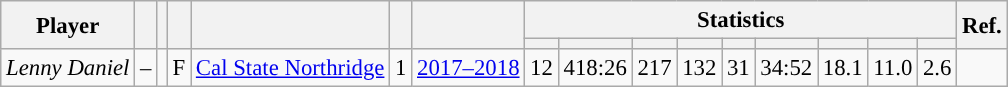<table class="wikitable sortable" style="font-size:95%; text-align:right;">
<tr>
<th rowspan="2">Player</th>
<th rowspan="2"></th>
<th rowspan="2"></th>
<th rowspan="2"></th>
<th rowspan="2"></th>
<th rowspan="2"></th>
<th rowspan="2"></th>
<th colspan="9">Statistics</th>
<th rowspan="2">Ref.</th>
</tr>
<tr>
<th></th>
<th></th>
<th></th>
<th></th>
<th></th>
<th></th>
<th></th>
<th></th>
<th></th>
</tr>
<tr>
<td align="left"><em>Lenny Daniel</em></td>
<td align="left">–</td>
<td align="center"></td>
<td align="center">F</td>
<td align="left"><a href='#'>Cal State Northridge</a></td>
<td align="center">1</td>
<td align="center"><a href='#'>2017–2018</a></td>
<td>12</td>
<td>418:26</td>
<td>217</td>
<td>132</td>
<td>31</td>
<td>34:52</td>
<td>18.1</td>
<td>11.0</td>
<td>2.6</td>
<td align="center"></td>
</tr>
</table>
